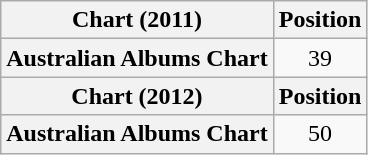<table class="wikitable plainrowheaders">
<tr>
<th scope="col">Chart (2011)</th>
<th scope="col">Position</th>
</tr>
<tr>
<th scope="row">Australian Albums Chart</th>
<td style="text-align:center;">39</td>
</tr>
<tr>
<th scope="col">Chart (2012)</th>
<th scope="col">Position</th>
</tr>
<tr>
<th scope="row">Australian Albums Chart</th>
<td style="text-align:center;">50</td>
</tr>
</table>
